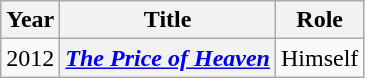<table class="wikitable plainrowheaders">
<tr>
<th scope="col">Year</th>
<th scope="col">Title</th>
<th scope="col">Role</th>
</tr>
<tr>
<td>2012</td>
<th scope="row"><em><a href='#'>The Price of Heaven</a></em></th>
<td>Himself</td>
</tr>
</table>
